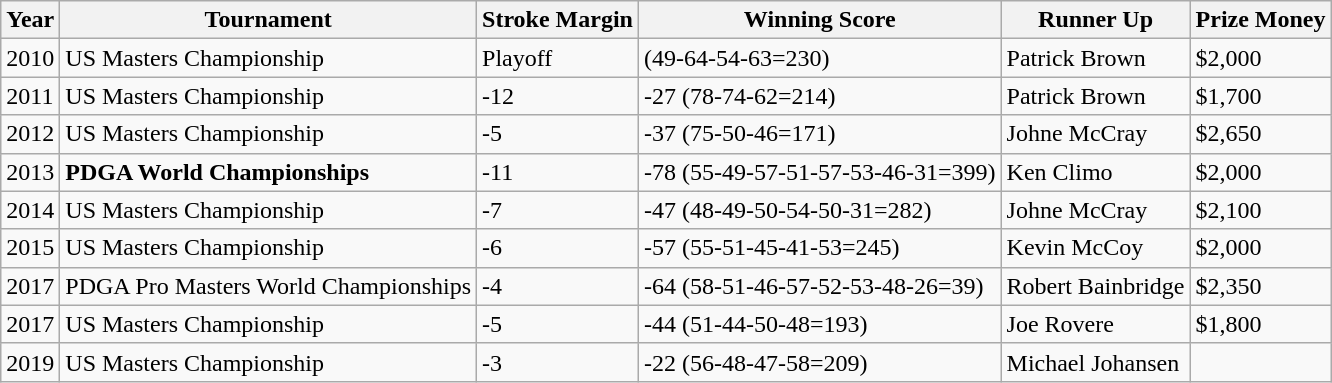<table class="wikitable">
<tr>
<th>Year</th>
<th>Tournament</th>
<th>Stroke Margin</th>
<th>Winning Score</th>
<th>Runner Up</th>
<th>Prize Money</th>
</tr>
<tr>
<td>2010</td>
<td>US Masters Championship</td>
<td>Playoff</td>
<td>(49-64-54-63=230)</td>
<td>Patrick Brown</td>
<td>$2,000</td>
</tr>
<tr>
<td>2011</td>
<td>US Masters Championship</td>
<td>-12</td>
<td>-27 (78-74-62=214)</td>
<td>Patrick Brown</td>
<td>$1,700</td>
</tr>
<tr>
<td>2012</td>
<td>US Masters Championship</td>
<td>-5</td>
<td>-37 (75-50-46=171)</td>
<td>Johne McCray</td>
<td>$2,650</td>
</tr>
<tr>
<td>2013</td>
<td><strong>PDGA World Championships</strong></td>
<td>-11</td>
<td>-78 (55-49-57-51-57-53-46-31=399)</td>
<td>Ken Climo</td>
<td>$2,000</td>
</tr>
<tr>
<td>2014</td>
<td>US Masters Championship</td>
<td>-7</td>
<td>-47 (48-49-50-54-50-31=282)</td>
<td>Johne McCray</td>
<td>$2,100</td>
</tr>
<tr>
<td>2015</td>
<td>US Masters Championship</td>
<td>-6</td>
<td>-57 (55-51-45-41-53=245)</td>
<td>Kevin McCoy</td>
<td>$2,000</td>
</tr>
<tr>
<td>2017</td>
<td>PDGA Pro Masters World Championships</td>
<td>-4</td>
<td>-64 (58-51-46-57-52-53-48-26=39)</td>
<td>Robert Bainbridge</td>
<td>$2,350</td>
</tr>
<tr>
<td>2017</td>
<td>US Masters Championship</td>
<td>-5</td>
<td>-44 (51-44-50-48=193)</td>
<td>Joe Rovere</td>
<td>$1,800</td>
</tr>
<tr>
<td>2019</td>
<td>US Masters Championship</td>
<td>-3</td>
<td>-22 (56-48-47-58=209)</td>
<td>Michael Johansen</td>
<td></td>
</tr>
</table>
